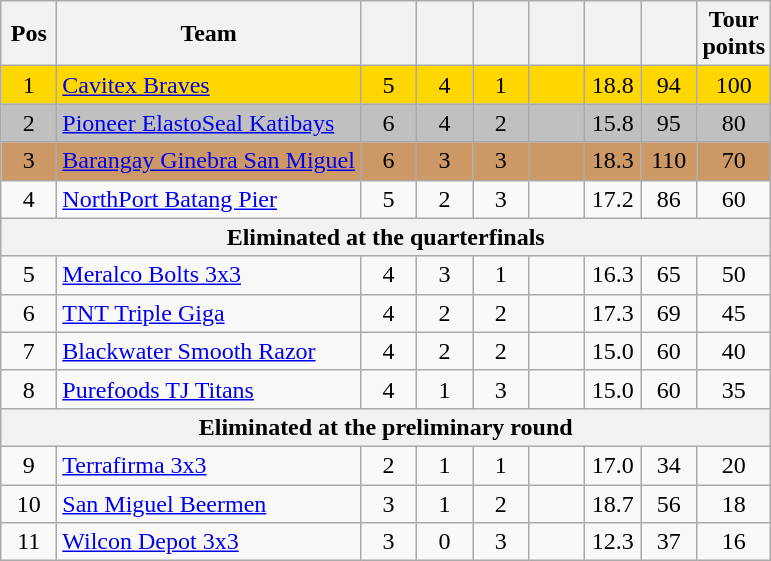<table class="wikitable" style="text-align:center">
<tr>
<th width=30>Pos</th>
<th width=180>Team</th>
<th width=30></th>
<th width=30></th>
<th width=30></th>
<th width=30></th>
<th width=30></th>
<th width=30></th>
<th width=30>Tour points</th>
</tr>
<tr bgcolor=gold>
<td>1</td>
<td align=left><a href='#'>Cavitex Braves</a></td>
<td>5</td>
<td>4</td>
<td>1</td>
<td></td>
<td>18.8</td>
<td>94</td>
<td>100</td>
</tr>
<tr bgcolor=silver>
<td>2</td>
<td align=left><a href='#'>Pioneer ElastoSeal Katibays</a></td>
<td>6</td>
<td>4</td>
<td>2</td>
<td></td>
<td>15.8</td>
<td>95</td>
<td>80</td>
</tr>
<tr bgcolor=cc9966>
<td>3</td>
<td align=left nowrap><a href='#'>Barangay Ginebra San Miguel</a></td>
<td>6</td>
<td>3</td>
<td>3</td>
<td></td>
<td>18.3</td>
<td>110</td>
<td>70</td>
</tr>
<tr>
<td>4</td>
<td align=left><a href='#'>NorthPort Batang Pier</a></td>
<td>5</td>
<td>2</td>
<td>3</td>
<td></td>
<td>17.2</td>
<td>86</td>
<td>60</td>
</tr>
<tr>
<th colspan=9>Eliminated at the quarterfinals</th>
</tr>
<tr>
<td>5</td>
<td align=left><a href='#'>Meralco Bolts 3x3</a></td>
<td>4</td>
<td>3</td>
<td>1</td>
<td></td>
<td>16.3</td>
<td>65</td>
<td>50</td>
</tr>
<tr>
<td>6</td>
<td align=left><a href='#'>TNT Triple Giga</a></td>
<td>4</td>
<td>2</td>
<td>2</td>
<td></td>
<td>17.3</td>
<td>69</td>
<td>45</td>
</tr>
<tr>
<td>7</td>
<td align=left><a href='#'>Blackwater Smooth Razor</a></td>
<td>4</td>
<td>2</td>
<td>2</td>
<td></td>
<td>15.0</td>
<td>60</td>
<td>40</td>
</tr>
<tr>
<td>8</td>
<td align=left><a href='#'>Purefoods TJ Titans</a></td>
<td>4</td>
<td>1</td>
<td>3</td>
<td></td>
<td>15.0</td>
<td>60</td>
<td>35</td>
</tr>
<tr>
<th colspan=9>Eliminated at the preliminary round</th>
</tr>
<tr>
<td>9</td>
<td align=left><a href='#'>Terrafirma 3x3</a></td>
<td>2</td>
<td>1</td>
<td>1</td>
<td></td>
<td>17.0</td>
<td>34</td>
<td>20</td>
</tr>
<tr>
<td>10</td>
<td align=left><a href='#'>San Miguel Beermen</a></td>
<td>3</td>
<td>1</td>
<td>2</td>
<td></td>
<td>18.7</td>
<td>56</td>
<td>18</td>
</tr>
<tr>
<td>11</td>
<td align=left><a href='#'>Wilcon Depot 3x3</a></td>
<td>3</td>
<td>0</td>
<td>3</td>
<td></td>
<td>12.3</td>
<td>37</td>
<td>16</td>
</tr>
</table>
